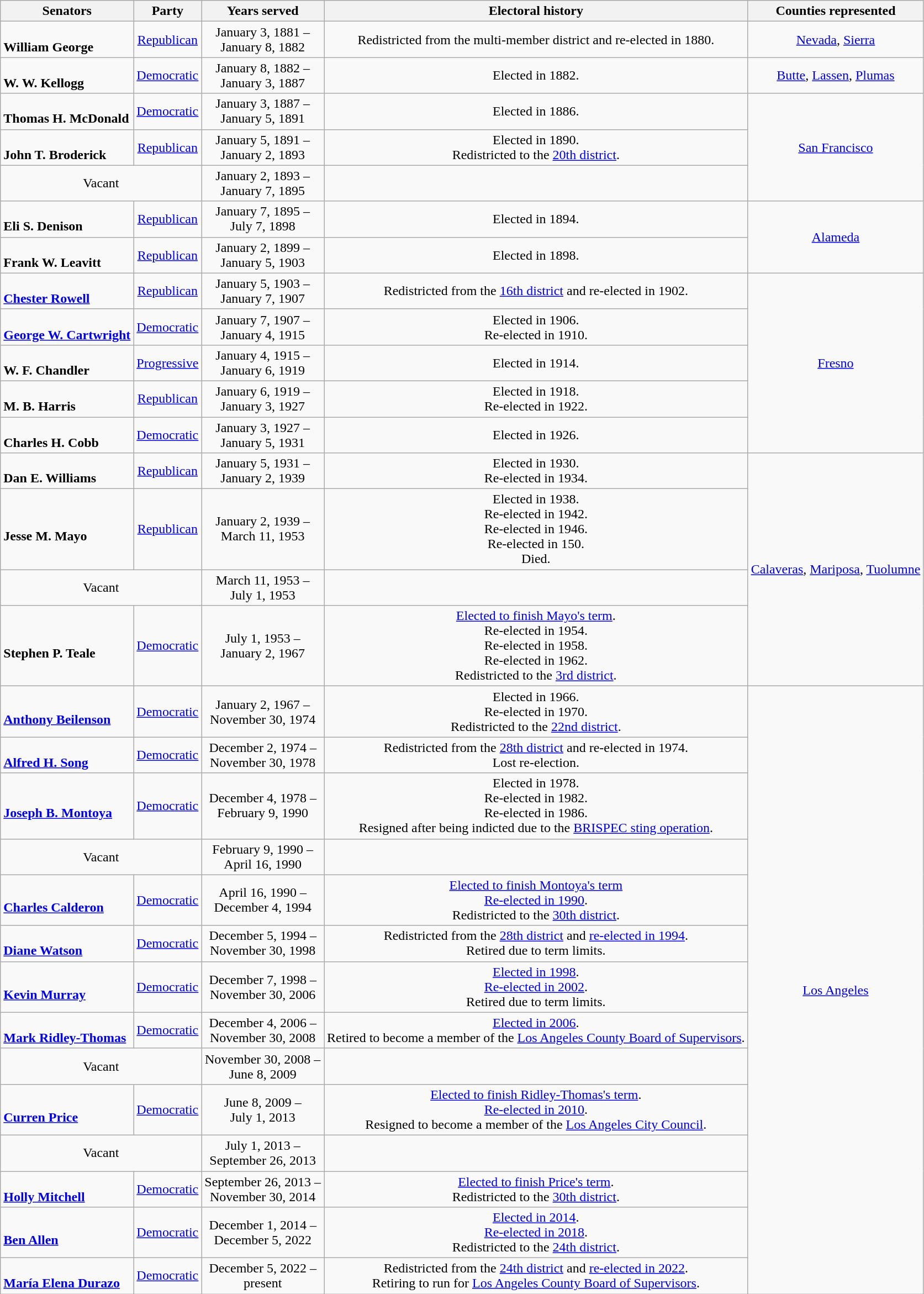<table class=wikitable style="text-align:center">
<tr>
<th>Senators</th>
<th>Party</th>
<th>Years served</th>
<th>Electoral history</th>
<th>Counties represented</th>
</tr>
<tr>
<td align=left><br><strong>William George</strong><br></td>
<td><a href='#'>Republican</a></td>
<td>January 3, 1881 – <br> January 8, 1882</td>
<td>Redistricted from the multi-member district and re-elected in 1880. <br> </td>
<td><a href='#'>Nevada</a>, <a href='#'>Sierra</a></td>
</tr>
<tr>
<td align=left><br><strong>W. W. Kellogg</strong><br></td>
<td><a href='#'>Democratic</a></td>
<td>January 8, 1882 – <br> January 3, 1887</td>
<td>Elected in 1882. <br> </td>
<td><a href='#'>Butte</a>, <a href='#'>Lassen</a>, <a href='#'>Plumas</a></td>
</tr>
<tr>
<td align=left><br><strong>Thomas H. McDonald</strong><br></td>
<td><a href='#'>Democratic</a></td>
<td>January 3, 1887 – <br> January 5, 1891</td>
<td>Elected in 1886. <br> </td>
<td rowspan="3"><a href='#'>San Francisco</a></td>
</tr>
<tr>
<td align=left><br><strong>John T. Broderick</strong><br></td>
<td><a href='#'>Republican</a></td>
<td>January 5, 1891 – <br> January 2, 1893</td>
<td>Elected in 1890. <br> Redistricted to the <a href='#'>20th district</a>.</td>
</tr>
<tr>
<td colspan="2">Vacant</td>
<td>January 2, 1893 – <br> January 7, 1895</td>
<td></td>
</tr>
<tr>
<td align=left><br><strong>Eli S. Denison</strong><br></td>
<td><a href='#'>Republican</a></td>
<td>January 7, 1895 – <br> July 7, 1898</td>
<td>Elected in 1894. <br> </td>
<td rowspan="2"><a href='#'>Alameda</a></td>
</tr>
<tr>
<td align=left><br><strong>Frank W. Leavitt</strong><br></td>
<td><a href='#'>Republican</a></td>
<td>January 2, 1899 – <br> January 5, 1903</td>
<td>Elected in 1898. <br> </td>
</tr>
<tr>
<td align=left><br><strong><a href='#'>Chester Rowell</a></strong><br></td>
<td><a href='#'>Republican</a></td>
<td>January 5, 1903  – <br>  January 7, 1907</td>
<td>Redistricted from the <a href='#'>16th district</a> and re-elected in 1902. <br> </td>
<td rowspan="5"><a href='#'>Fresno</a></td>
</tr>
<tr>
<td align=left><br><strong><a href='#'>George W. Cartwright</a></strong><br></td>
<td><a href='#'>Democratic</a></td>
<td>January 7, 1907 – <br> January 4, 1915</td>
<td>Elected in 1906. <br> Re-elected in 1910. <br> </td>
</tr>
<tr>
<td align=left><br><strong>W. F. Chandler</strong><br></td>
<td><a href='#'>Progressive</a></td>
<td>January 4, 1915 – <br> January 6, 1919</td>
<td>Elected in 1914. <br> </td>
</tr>
<tr>
<td align=left><br><strong>M. B. Harris</strong><br></td>
<td><a href='#'>Republican</a></td>
<td>January 6, 1919 – <br> January 3, 1927</td>
<td>Elected in 1918. <br>Re-elected in 1922. <br> </td>
</tr>
<tr>
<td align=left><br><strong>Charles H. Cobb</strong><br></td>
<td><a href='#'>Democratic</a></td>
<td>January 3, 1927 – <br> January 5, 1931</td>
<td>Elected in 1926. <br> </td>
</tr>
<tr>
<td align=left><br><strong>Dan E. Williams</strong><br></td>
<td><a href='#'>Republican</a></td>
<td>January 5, 1931 – <br> January 2, 1939</td>
<td>Elected in 1930. <br> Re-elected in 1934. <br> </td>
<td rowspan="4"><a href='#'>Calaveras</a>, <a href='#'>Mariposa</a>, <a href='#'>Tuolumne</a></td>
</tr>
<tr>
<td align=left><br><strong>Jesse M. Mayo</strong><br></td>
<td><a href='#'>Republican</a></td>
<td>January 2, 1939 – <br> March 11, 1953</td>
<td>Elected in 1938. <br> Re-elected in 1942. <br> Re-elected in 1946. <br> Re-elected in 150. <br> Died.</td>
</tr>
<tr>
<td colspan="2">Vacant</td>
<td>March 11, 1953 – <br> July 1, 1953</td>
<td></td>
</tr>
<tr>
<td align=left><br><strong>Stephen P. Teale</strong><br></td>
<td><a href='#'>Democratic</a></td>
<td>July 1, 1953 – <br> January 2, 1967</td>
<td><a href='#'>Elected to finish Mayo's term</a>. <br> Re-elected in 1954. <br> Re-elected in 1958. <br> Re-elected in 1962. <br> Redistricted to the <a href='#'>3rd district</a>.</td>
</tr>
<tr>
<td align=left><br><strong><a href='#'>Anthony Beilenson</a></strong><br></td>
<td><a href='#'>Democratic</a></td>
<td>January 2, 1967 – <br> November 30, 1974</td>
<td>Elected in 1966. <br> Re-elected in 1970. <br> Redistricted to the <a href='#'>22nd district</a>.</td>
<td rowspan="14"><a href='#'>Los Angeles</a></td>
</tr>
<tr>
<td align=left><br><strong><a href='#'>Alfred H. Song</a></strong><br></td>
<td><a href='#'>Democratic</a></td>
<td>December 2, 1974 – <br> November 30, 1978</td>
<td>Redistricted from the <a href='#'>28th district</a> and re-elected in 1974. <br> Lost re-election.</td>
</tr>
<tr>
<td align=left><br><strong><a href='#'>Joseph B. Montoya</a></strong><br></td>
<td><a href='#'>Democratic</a></td>
<td>December 4, 1978 – <br> February 9, 1990</td>
<td>Elected in 1978. <br> Re-elected in 1982. <br> Re-elected in 1986. <br> Resigned after being indicted due to the <a href='#'>BRISPEC sting operation</a>.</td>
</tr>
<tr>
<td colspan="2">Vacant</td>
<td>February 9, 1990 – <br> April 16, 1990</td>
<td></td>
</tr>
<tr>
<td align=left><br><strong><a href='#'>Charles Calderon</a></strong><br></td>
<td><a href='#'>Democratic</a></td>
<td>April 16, 1990  – <br>  December 4, 1994</td>
<td><a href='#'>Elected to finish Montoya's term</a> <br> <a href='#'>Re-elected in 1990</a>. <br> Redistricted to the <a href='#'>30th district</a>.</td>
</tr>
<tr>
<td align=left><br><strong><a href='#'>Diane Watson</a></strong><br></td>
<td><a href='#'>Democratic</a></td>
<td>December 5, 1994  – <br>  November 30, 1998</td>
<td>Redistricted from the <a href='#'>28th district</a> and <a href='#'>re-elected in 1994</a>. <br> Retired due to term limits.</td>
</tr>
<tr>
<td align=left><br><strong><a href='#'>Kevin Murray</a></strong><br></td>
<td><a href='#'>Democratic</a></td>
<td>December 7, 1998 – <br> November 30, 2006</td>
<td><a href='#'>Elected in 1998</a>. <br> <a href='#'>Re-elected in 2002</a>. <br> Retired due to term limits.</td>
</tr>
<tr>
<td align=left><br><strong><a href='#'>Mark Ridley-Thomas</a></strong><br></td>
<td><a href='#'>Democratic</a></td>
<td>December 4, 2006  – <br>  November 30, 2008</td>
<td><a href='#'>Elected in 2006</a>. <br> Retired to become a member of the <a href='#'>Los Angeles County Board of Supervisors</a>.</td>
</tr>
<tr>
<td colspan="2">Vacant</td>
<td>November 30, 2008 – <br> June 8, 2009</td>
<td></td>
</tr>
<tr>
<td align=left><br><strong><a href='#'>Curren Price</a></strong><br></td>
<td><a href='#'>Democratic</a></td>
<td>June 8, 2009  – <br>  July 1, 2013</td>
<td><a href='#'>Elected to finish Ridley-Thomas's term</a>. <br> <a href='#'>Re-elected in 2010</a>. <br> Resigned to become a member of the <a href='#'>Los Angeles City Council</a>.</td>
</tr>
<tr>
<td colspan="2">Vacant</td>
<td>July 1, 2013 – <br> September 26, 2013</td>
<td></td>
</tr>
<tr>
<td align=left><br><strong><a href='#'>Holly Mitchell</a></strong><br></td>
<td><a href='#'>Democratic</a></td>
<td>September 26, 2013 – <br> November 30, 2014</td>
<td><a href='#'>Elected to finish Price's term</a>. <br> Redistricted to the <a href='#'>30th district</a>.</td>
</tr>
<tr>
<td align=left><br><strong><a href='#'>Ben Allen</a></strong><br></td>
<td><a href='#'>Democratic</a></td>
<td>December 1, 2014  – <br> December 5, 2022</td>
<td><a href='#'>Elected in 2014</a>. <br> <a href='#'>Re-elected in 2018</a>. <br> Redistricted to the <a href='#'>24th district</a>.</td>
</tr>
<tr>
<td align=left><br><strong><a href='#'>María Elena Durazo</a></strong><br></td>
<td><a href='#'>Democratic</a></td>
<td>December 5, 2022  – <br>present</td>
<td>Redistricted from the <a href='#'>24th district</a> and <a href='#'>re-elected in 2022</a>. <br> Retiring to run for <a href='#'>Los Angeles County Board of Supervisors</a>.</td>
</tr>
</table>
